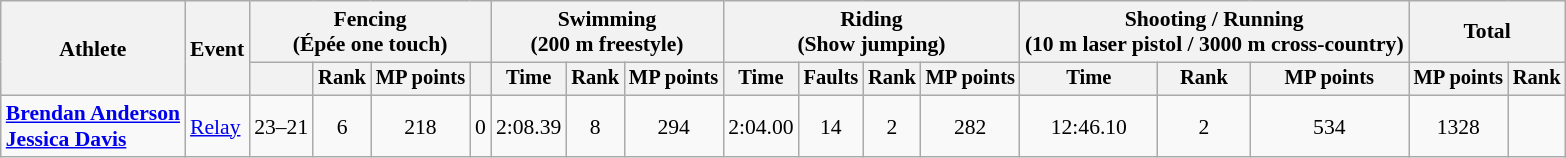<table class=wikitable style=font-size:90%;text-align:center>
<tr>
<th rowspan=2>Athlete</th>
<th rowspan=2>Event</th>
<th colspan=4>Fencing<br><span>(Épée one touch)</span></th>
<th colspan=3>Swimming<br><span>(200 m freestyle)</span></th>
<th colspan=4>Riding<br><span>(Show jumping)</span></th>
<th colspan=3>Shooting / Running<br><span>(10 m laser pistol / 3000 m cross-country)</span></th>
<th colspan=2>Total</th>
</tr>
<tr style=font-size:95%>
<th></th>
<th>Rank</th>
<th>MP points</th>
<th></th>
<th>Time</th>
<th>Rank</th>
<th>MP points</th>
<th>Time</th>
<th>Faults</th>
<th>Rank</th>
<th>MP points</th>
<th>Time</th>
<th>Rank</th>
<th>MP points</th>
<th>MP points</th>
<th>Rank</th>
</tr>
<tr>
<td align=left><strong><a href='#'>Brendan Anderson</a><br><a href='#'>Jessica Davis</a></strong></td>
<td align=left><a href='#'>Relay</a></td>
<td>23–21</td>
<td>6</td>
<td>218</td>
<td>0</td>
<td>2:08.39</td>
<td>8</td>
<td>294</td>
<td>2:04.00</td>
<td>14</td>
<td>2</td>
<td>282</td>
<td>12:46.10</td>
<td>2</td>
<td>534</td>
<td>1328</td>
<td></td>
</tr>
</table>
